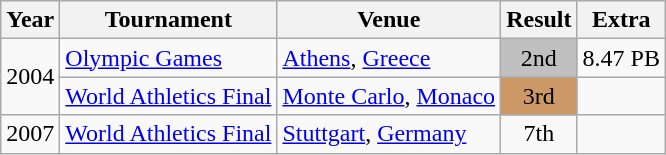<table class=wikitable>
<tr>
<th>Year</th>
<th>Tournament</th>
<th>Venue</th>
<th>Result</th>
<th>Extra</th>
</tr>
<tr>
<td rowspan=2>2004</td>
<td><a href='#'>Olympic Games</a></td>
<td><a href='#'>Athens</a>, <a href='#'>Greece</a></td>
<td bgcolor="silver" align="center">2nd</td>
<td>8.47 PB</td>
</tr>
<tr>
<td><a href='#'>World Athletics Final</a></td>
<td><a href='#'>Monte Carlo</a>, <a href='#'>Monaco</a></td>
<td bgcolor="CC9966" align="center">3rd</td>
<td></td>
</tr>
<tr>
<td>2007</td>
<td><a href='#'>World Athletics Final</a></td>
<td><a href='#'>Stuttgart</a>, <a href='#'>Germany</a></td>
<td align="center">7th</td>
<td></td>
</tr>
</table>
